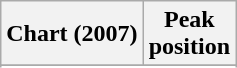<table class="wikitable">
<tr>
<th>Chart (2007)</th>
<th>Peak<br>position</th>
</tr>
<tr>
</tr>
<tr>
</tr>
</table>
